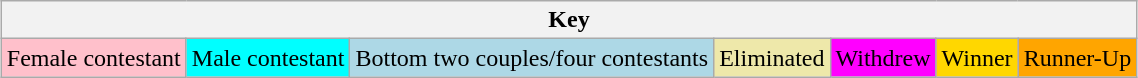<table class="wikitable" style="margin:1em auto;">
<tr>
<th colspan="7">Key</th>
</tr>
<tr>
<td style="background:pink;">Female contestant</td>
<td style="background:cyan;">Male contestant</td>
<td style="background:lightblue;">Bottom two couples/four contestants</td>
<td style="background:palegoldenrod;">Eliminated</td>
<td style="background:magenta;">Withdrew</td>
<td style="background:gold;">Winner</td>
<td style="background:orange;">Runner-Up</td>
</tr>
</table>
